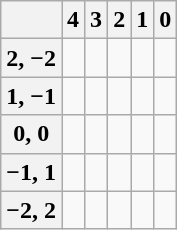<table class="wikitable">
<tr ---- valign="center">
<th></th>
<th>4</th>
<th>3</th>
<th>2</th>
<th>1</th>
<th>0</th>
</tr>
<tr ---- valign="center"  align="center">
<th>2, −2</th>
<td></td>
<td></td>
<td></td>
<td></td>
<td></td>
</tr>
<tr ---- valign="center"  align="center">
<th>1, −1</th>
<td></td>
<td></td>
<td></td>
<td></td>
<td></td>
</tr>
<tr ---- valign="center"  align="center">
<th>0, 0</th>
<td></td>
<td></td>
<td></td>
<td></td>
<td></td>
</tr>
<tr ---- valign="center"  align="center">
<th>−1, 1</th>
<td></td>
<td></td>
<td></td>
<td></td>
<td></td>
</tr>
<tr ---- valign="center"  align="center">
<th>−2, 2</th>
<td></td>
<td></td>
<td></td>
<td></td>
<td></td>
</tr>
</table>
